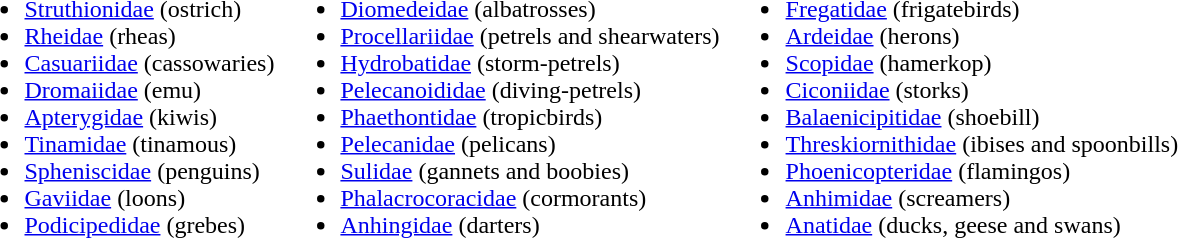<table>
<tr valign="top">
<td><br><ul><li><a href='#'>Struthionidae</a> (ostrich)</li><li><a href='#'>Rheidae</a> (rheas)</li><li><a href='#'>Casuariidae</a> (cassowaries)</li><li><a href='#'>Dromaiidae</a> (emu)</li><li><a href='#'>Apterygidae</a> (kiwis)</li><li><a href='#'>Tinamidae</a> (tinamous)</li><li><a href='#'>Spheniscidae</a> (penguins)</li><li><a href='#'>Gaviidae</a> (loons)</li><li><a href='#'>Podicipedidae</a> (grebes)</li></ul></td>
<td><br><ul><li><a href='#'>Diomedeidae</a> (albatrosses)</li><li><a href='#'>Procellariidae</a> (petrels and shearwaters)</li><li><a href='#'>Hydrobatidae</a> (storm-petrels)</li><li><a href='#'>Pelecanoididae</a> (diving-petrels)</li><li><a href='#'>Phaethontidae</a> (tropicbirds)</li><li><a href='#'>Pelecanidae</a> (pelicans)</li><li><a href='#'>Sulidae</a> (gannets and boobies)</li><li><a href='#'>Phalacrocoracidae</a> (cormorants)</li><li><a href='#'>Anhingidae</a> (darters)</li></ul></td>
<td><br><ul><li><a href='#'>Fregatidae</a> (frigatebirds)</li><li><a href='#'>Ardeidae</a> (herons)</li><li><a href='#'>Scopidae</a> (hamerkop)</li><li><a href='#'>Ciconiidae</a> (storks)</li><li><a href='#'>Balaenicipitidae</a> (shoebill)</li><li><a href='#'>Threskiornithidae</a> (ibises and spoonbills)</li><li><a href='#'>Phoenicopteridae</a> (flamingos)</li><li><a href='#'>Anhimidae</a> (screamers)</li><li><a href='#'>Anatidae</a> (ducks, geese and swans)</li></ul></td>
</tr>
</table>
